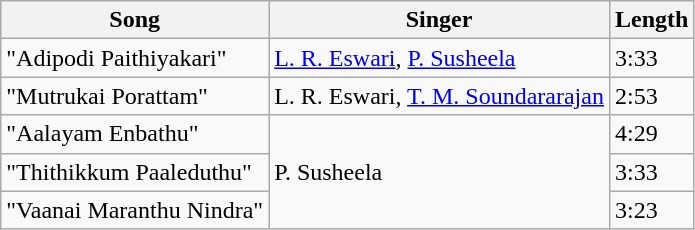<table class="wikitable">
<tr>
<th>Song</th>
<th>Singer</th>
<th>Length</th>
</tr>
<tr>
<td>"Adipodi Paithiyakari"</td>
<td><a href='#'>L. R. Eswari</a>, <a href='#'>P. Susheela</a></td>
<td>3:33</td>
</tr>
<tr>
<td>"Mutrukai Porattam"</td>
<td>L. R. Eswari, <a href='#'>T. M. Soundararajan</a></td>
<td>2:53</td>
</tr>
<tr>
<td>"Aalayam Enbathu"</td>
<td rowspan=3>P. Susheela</td>
<td>4:29</td>
</tr>
<tr>
<td>"Thithikkum Paaleduthu"</td>
<td>3:33</td>
</tr>
<tr>
<td>"Vaanai Maranthu Nindra"</td>
<td>3:23</td>
</tr>
</table>
